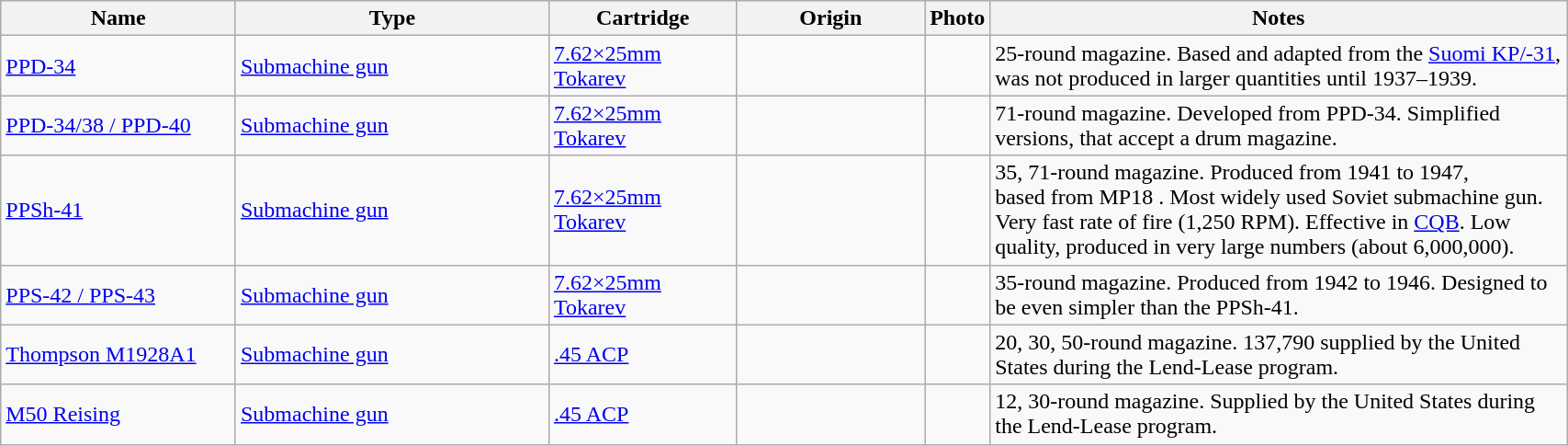<table class="wikitable" style="width:90%;">
<tr>
<th style="width:15%;">Name</th>
<th style="width:20%;">Type</th>
<th style="width:12%;">Cartridge</th>
<th style="width:12%;">Origin</th>
<th>Photo</th>
<th>Notes</th>
</tr>
<tr>
<td><a href='#'>PPD-34</a></td>
<td><a href='#'>Submachine gun</a></td>
<td><a href='#'>7.62×25mm Tokarev</a></td>
<td></td>
<td></td>
<td>25-round magazine. Based and adapted from the <a href='#'>Suomi KP/-31</a>, was not produced in larger quantities until 1937–1939.</td>
</tr>
<tr>
<td><a href='#'>PPD-34/38 / PPD-40</a></td>
<td><a href='#'>Submachine gun</a></td>
<td><a href='#'>7.62×25mm Tokarev</a></td>
<td></td>
<td></td>
<td>71-round magazine. Developed from PPD-34. Simplified versions, that accept a drum magazine.</td>
</tr>
<tr>
<td><a href='#'>PPSh-41</a></td>
<td><a href='#'>Submachine gun</a></td>
<td><a href='#'>7.62×25mm Tokarev</a></td>
<td></td>
<td></td>
<td>35, 71-round magazine. Produced from 1941 to 1947,<br>based from MP18 .
Most widely used Soviet submachine gun. Very fast rate of fire (1,250 RPM). Effective in <a href='#'>CQB</a>. Low quality, produced in very large numbers (about 6,000,000).</td>
</tr>
<tr>
<td><a href='#'>PPS-42 / PPS-43</a></td>
<td><a href='#'>Submachine gun</a></td>
<td><a href='#'>7.62×25mm Tokarev</a></td>
<td></td>
<td></td>
<td>35-round magazine. Produced from 1942 to 1946. Designed to be even simpler than the PPSh-41.</td>
</tr>
<tr>
<td><a href='#'>Thompson M1928A1</a></td>
<td><a href='#'>Submachine gun</a></td>
<td><a href='#'>.45 ACP</a></td>
<td></td>
<td></td>
<td>20, 30, 50-round magazine. 137,790 supplied by the United States during the Lend-Lease program.</td>
</tr>
<tr>
<td><a href='#'>M50 Reising</a></td>
<td><a href='#'>Submachine gun</a></td>
<td><a href='#'>.45 ACP</a></td>
<td></td>
<td></td>
<td>12, 30-round magazine. Supplied by the United States during the Lend-Lease program.</td>
</tr>
</table>
